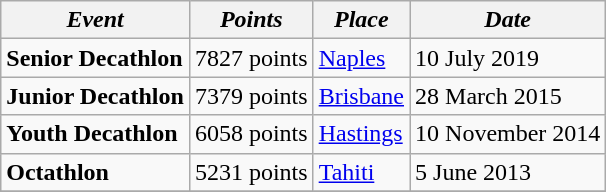<table class="wikitable">
<tr>
<th><em>Event</em></th>
<th><em>Points</em></th>
<th><em>Place</em></th>
<th><em>Date</em></th>
</tr>
<tr>
<td><strong>Senior Decathlon</strong></td>
<td>7827 points</td>
<td><a href='#'>Naples</a></td>
<td>10 July 2019</td>
</tr>
<tr>
<td><strong>Junior Decathlon</strong></td>
<td>7379 points</td>
<td><a href='#'>Brisbane</a></td>
<td>28 March 2015</td>
</tr>
<tr>
<td><strong>Youth Decathlon</strong></td>
<td>6058 points</td>
<td><a href='#'>Hastings</a></td>
<td>10 November 2014</td>
</tr>
<tr>
<td><strong>Octathlon</strong></td>
<td>5231 points</td>
<td><a href='#'>Tahiti</a></td>
<td>5 June 2013</td>
</tr>
<tr>
</tr>
</table>
